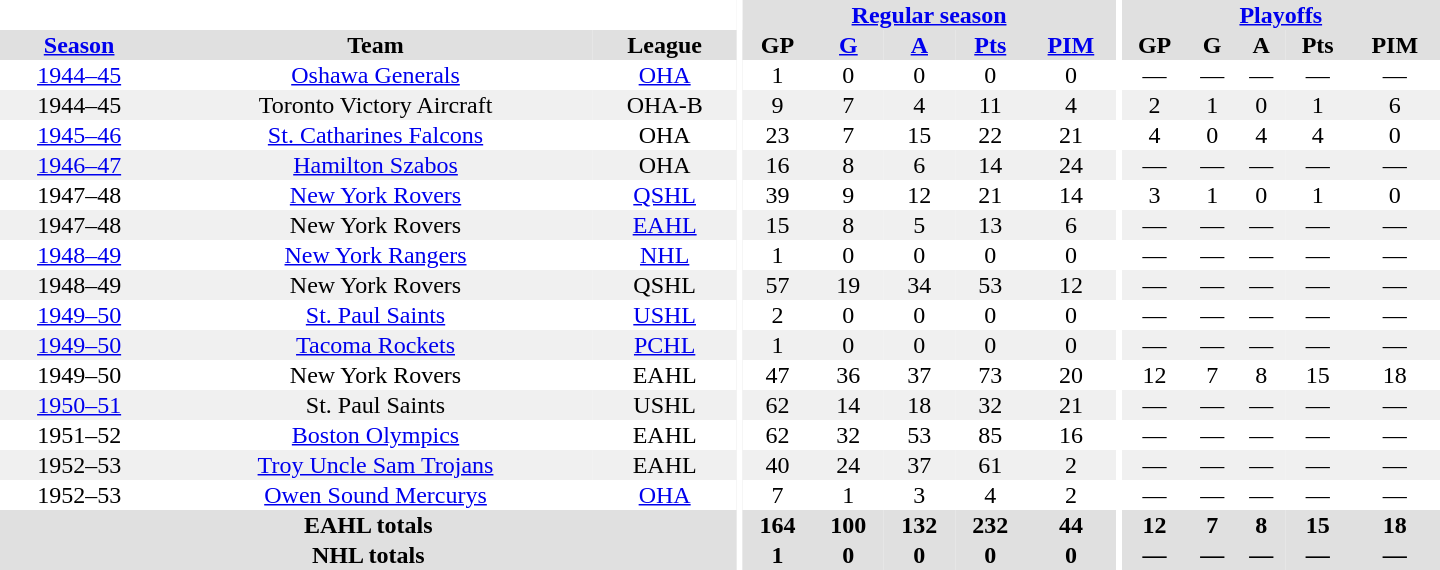<table border="0" cellpadding="1" cellspacing="0" style="text-align:center; width:60em">
<tr bgcolor="#e0e0e0">
<th colspan="3" bgcolor="#ffffff"></th>
<th rowspan="100" bgcolor="#ffffff"></th>
<th colspan="5"><a href='#'>Regular season</a></th>
<th rowspan="100" bgcolor="#ffffff"></th>
<th colspan="5"><a href='#'>Playoffs</a></th>
</tr>
<tr bgcolor="#e0e0e0">
<th><a href='#'>Season</a></th>
<th>Team</th>
<th>League</th>
<th>GP</th>
<th><a href='#'>G</a></th>
<th><a href='#'>A</a></th>
<th><a href='#'>Pts</a></th>
<th><a href='#'>PIM</a></th>
<th>GP</th>
<th>G</th>
<th>A</th>
<th>Pts</th>
<th>PIM</th>
</tr>
<tr>
<td><a href='#'>1944–45</a></td>
<td><a href='#'>Oshawa Generals</a></td>
<td><a href='#'>OHA</a></td>
<td>1</td>
<td>0</td>
<td>0</td>
<td>0</td>
<td>0</td>
<td>—</td>
<td>—</td>
<td>—</td>
<td>—</td>
<td>—</td>
</tr>
<tr bgcolor="#f0f0f0">
<td>1944–45</td>
<td>Toronto Victory Aircraft</td>
<td>OHA-B</td>
<td>9</td>
<td>7</td>
<td>4</td>
<td>11</td>
<td>4</td>
<td>2</td>
<td>1</td>
<td>0</td>
<td>1</td>
<td>6</td>
</tr>
<tr>
<td><a href='#'>1945–46</a></td>
<td><a href='#'>St. Catharines Falcons</a></td>
<td>OHA</td>
<td>23</td>
<td>7</td>
<td>15</td>
<td>22</td>
<td>21</td>
<td>4</td>
<td>0</td>
<td>4</td>
<td>4</td>
<td>0</td>
</tr>
<tr bgcolor="#f0f0f0">
<td><a href='#'>1946–47</a></td>
<td><a href='#'>Hamilton Szabos</a></td>
<td>OHA</td>
<td>16</td>
<td>8</td>
<td>6</td>
<td>14</td>
<td>24</td>
<td>—</td>
<td>—</td>
<td>—</td>
<td>—</td>
<td>—</td>
</tr>
<tr>
<td>1947–48</td>
<td><a href='#'>New York Rovers</a></td>
<td><a href='#'>QSHL</a></td>
<td>39</td>
<td>9</td>
<td>12</td>
<td>21</td>
<td>14</td>
<td>3</td>
<td>1</td>
<td>0</td>
<td>1</td>
<td>0</td>
</tr>
<tr bgcolor="#f0f0f0">
<td>1947–48</td>
<td>New York Rovers</td>
<td><a href='#'>EAHL</a></td>
<td>15</td>
<td>8</td>
<td>5</td>
<td>13</td>
<td>6</td>
<td>—</td>
<td>—</td>
<td>—</td>
<td>—</td>
<td>—</td>
</tr>
<tr>
<td><a href='#'>1948–49</a></td>
<td><a href='#'>New York Rangers</a></td>
<td><a href='#'>NHL</a></td>
<td>1</td>
<td>0</td>
<td>0</td>
<td>0</td>
<td>0</td>
<td>—</td>
<td>—</td>
<td>—</td>
<td>—</td>
<td>—</td>
</tr>
<tr bgcolor="#f0f0f0">
<td>1948–49</td>
<td>New York Rovers</td>
<td>QSHL</td>
<td>57</td>
<td>19</td>
<td>34</td>
<td>53</td>
<td>12</td>
<td>—</td>
<td>—</td>
<td>—</td>
<td>—</td>
<td>—</td>
</tr>
<tr>
<td><a href='#'>1949–50</a></td>
<td><a href='#'>St. Paul Saints</a></td>
<td><a href='#'>USHL</a></td>
<td>2</td>
<td>0</td>
<td>0</td>
<td>0</td>
<td>0</td>
<td>—</td>
<td>—</td>
<td>—</td>
<td>—</td>
<td>—</td>
</tr>
<tr bgcolor="#f0f0f0">
<td><a href='#'>1949–50</a></td>
<td><a href='#'>Tacoma Rockets</a></td>
<td><a href='#'>PCHL</a></td>
<td>1</td>
<td>0</td>
<td>0</td>
<td>0</td>
<td>0</td>
<td>—</td>
<td>—</td>
<td>—</td>
<td>—</td>
<td>—</td>
</tr>
<tr>
<td>1949–50</td>
<td>New York Rovers</td>
<td>EAHL</td>
<td>47</td>
<td>36</td>
<td>37</td>
<td>73</td>
<td>20</td>
<td>12</td>
<td>7</td>
<td>8</td>
<td>15</td>
<td>18</td>
</tr>
<tr bgcolor="#f0f0f0">
<td><a href='#'>1950–51</a></td>
<td>St. Paul Saints</td>
<td>USHL</td>
<td>62</td>
<td>14</td>
<td>18</td>
<td>32</td>
<td>21</td>
<td>—</td>
<td>—</td>
<td>—</td>
<td>—</td>
<td>—</td>
</tr>
<tr>
<td>1951–52</td>
<td><a href='#'>Boston Olympics</a></td>
<td>EAHL</td>
<td>62</td>
<td>32</td>
<td>53</td>
<td>85</td>
<td>16</td>
<td>—</td>
<td>—</td>
<td>—</td>
<td>—</td>
<td>—</td>
</tr>
<tr bgcolor="#f0f0f0">
<td>1952–53</td>
<td><a href='#'>Troy Uncle Sam Trojans</a></td>
<td>EAHL</td>
<td>40</td>
<td>24</td>
<td>37</td>
<td>61</td>
<td>2</td>
<td>—</td>
<td>—</td>
<td>—</td>
<td>—</td>
<td>—</td>
</tr>
<tr>
<td>1952–53</td>
<td><a href='#'>Owen Sound Mercurys</a></td>
<td><a href='#'>OHA</a></td>
<td>7</td>
<td>1</td>
<td>3</td>
<td>4</td>
<td>2</td>
<td>—</td>
<td>—</td>
<td>—</td>
<td>—</td>
<td>—</td>
</tr>
<tr bgcolor="#e0e0e0">
<th colspan="3">EAHL totals</th>
<th>164</th>
<th>100</th>
<th>132</th>
<th>232</th>
<th>44</th>
<th>12</th>
<th>7</th>
<th>8</th>
<th>15</th>
<th>18</th>
</tr>
<tr bgcolor="#e0e0e0">
<th colspan="3">NHL totals</th>
<th>1</th>
<th>0</th>
<th>0</th>
<th>0</th>
<th>0</th>
<th>—</th>
<th>—</th>
<th>—</th>
<th>—</th>
<th>—</th>
</tr>
</table>
